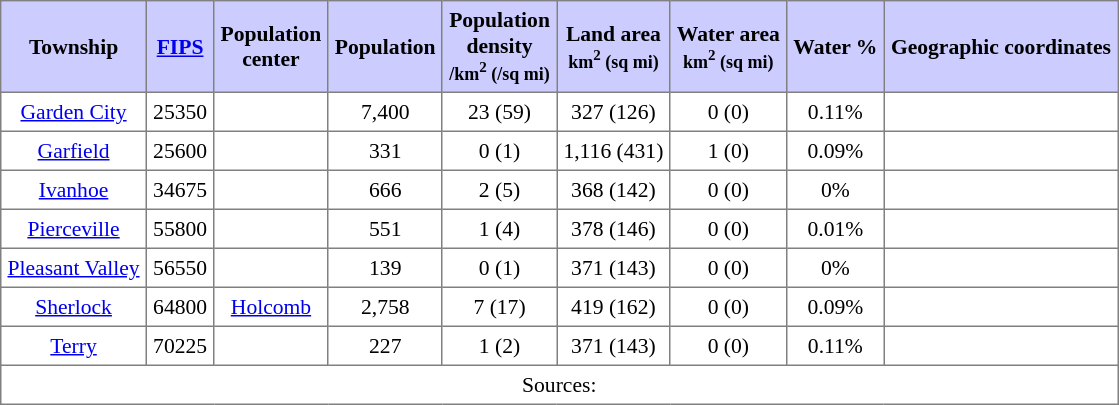<table class="toccolours" border=1 cellspacing=0 cellpadding=4 style="text-align:center; border-collapse:collapse; font-size:90%;">
<tr style="background:#ccccff">
<th>Township</th>
<th><a href='#'>FIPS</a></th>
<th>Population<br>center</th>
<th>Population</th>
<th>Population<br>density<br><small>/km<sup>2</sup> (/sq mi)</small></th>
<th>Land area<br><small>km<sup>2</sup> (sq mi)</small></th>
<th>Water area<br><small>km<sup>2</sup> (sq mi)</small></th>
<th>Water %</th>
<th>Geographic coordinates</th>
</tr>
<tr>
<td><a href='#'>Garden City</a></td>
<td>25350</td>
<td></td>
<td>7,400</td>
<td>23 (59)</td>
<td>327 (126)</td>
<td>0 (0)</td>
<td>0.11%</td>
<td></td>
</tr>
<tr>
<td><a href='#'>Garfield</a></td>
<td>25600</td>
<td></td>
<td>331</td>
<td>0 (1)</td>
<td>1,116 (431)</td>
<td>1 (0)</td>
<td>0.09%</td>
<td></td>
</tr>
<tr>
<td><a href='#'>Ivanhoe</a></td>
<td>34675</td>
<td></td>
<td>666</td>
<td>2 (5)</td>
<td>368 (142)</td>
<td>0 (0)</td>
<td>0%</td>
<td></td>
</tr>
<tr>
<td><a href='#'>Pierceville</a></td>
<td>55800</td>
<td></td>
<td>551</td>
<td>1 (4)</td>
<td>378 (146)</td>
<td>0 (0)</td>
<td>0.01%</td>
<td></td>
</tr>
<tr>
<td><a href='#'>Pleasant Valley</a></td>
<td>56550</td>
<td></td>
<td>139</td>
<td>0 (1)</td>
<td>371 (143)</td>
<td>0 (0)</td>
<td>0%</td>
<td></td>
</tr>
<tr>
<td><a href='#'>Sherlock</a></td>
<td>64800</td>
<td><a href='#'>Holcomb</a></td>
<td>2,758</td>
<td>7 (17)</td>
<td>419 (162)</td>
<td>0 (0)</td>
<td>0.09%</td>
<td></td>
</tr>
<tr>
<td><a href='#'>Terry</a></td>
<td>70225</td>
<td></td>
<td>227</td>
<td>1 (2)</td>
<td>371 (143)</td>
<td>0 (0)</td>
<td>0.11%</td>
<td></td>
</tr>
<tr>
<td colspan=9>Sources: </td>
</tr>
</table>
